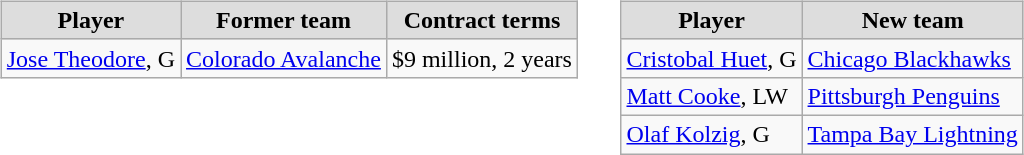<table cellspacing="10">
<tr>
<td valign="top"><br><table class="wikitable">
<tr align="center"  bgcolor="#dddddd">
<td><strong>Player</strong></td>
<td><strong>Former team</strong></td>
<td><strong>Contract terms</strong></td>
</tr>
<tr>
<td><a href='#'>Jose Theodore</a>, G</td>
<td><a href='#'>Colorado Avalanche</a></td>
<td>$9 million, 2 years</td>
</tr>
</table>
</td>
<td valign="top"><br><table class="wikitable">
<tr align="center"  bgcolor="#dddddd">
<td><strong>Player</strong></td>
<td><strong>New team</strong></td>
</tr>
<tr>
<td><a href='#'>Cristobal Huet</a>, G</td>
<td><a href='#'>Chicago Blackhawks</a></td>
</tr>
<tr>
<td><a href='#'>Matt Cooke</a>, LW</td>
<td><a href='#'>Pittsburgh Penguins</a></td>
</tr>
<tr>
<td><a href='#'>Olaf Kolzig</a>, G</td>
<td><a href='#'>Tampa Bay Lightning</a></td>
</tr>
</table>
</td>
</tr>
</table>
